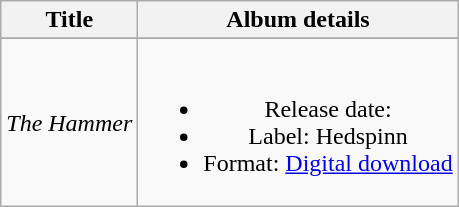<table class="wikitable plainrowheaders" style="text-align:center;">
<tr>
<th scope=col>Title</th>
<th scope=col>Album details</th>
</tr>
<tr style="font-size:smaller;">
</tr>
<tr>
<td scope=row align=left><em>The Hammer</em></td>
<td><br><ul><li>Release date: </li><li>Label: Hedspinn</li><li>Format: <a href='#'>Digital download</a></li></ul></td>
</tr>
</table>
